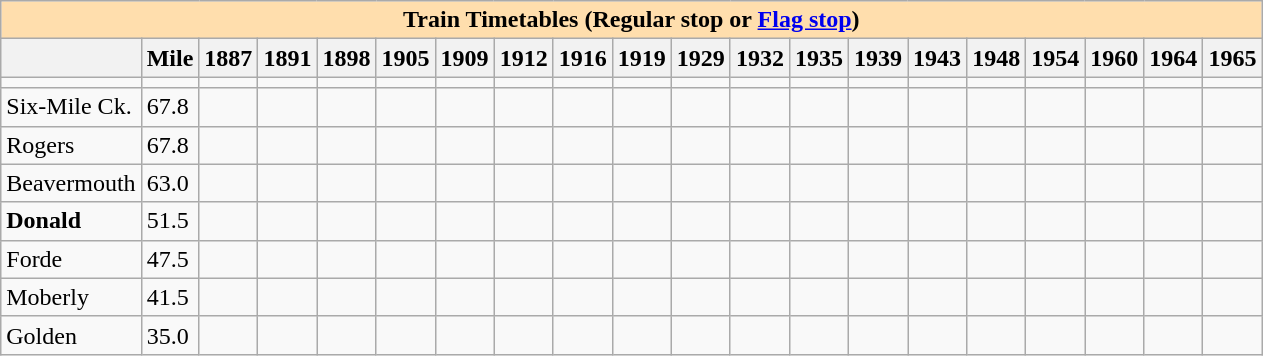<table class="wikitable">
<tr>
<th colspan="20" style="background:#ffdead;">Train Timetables (Regular stop or <a href='#'>Flag stop</a>)</th>
</tr>
<tr>
<th></th>
<th>Mile</th>
<th>1887</th>
<th>1891</th>
<th>1898</th>
<th>1905</th>
<th>1909</th>
<th>1912</th>
<th>1916</th>
<th>1919</th>
<th>1929</th>
<th>1932</th>
<th>1935</th>
<th>1939</th>
<th>1943</th>
<th>1948</th>
<th>1954</th>
<th>1960</th>
<th>1964</th>
<th>1965</th>
</tr>
<tr>
<td></td>
<td></td>
<td></td>
<td></td>
<td></td>
<td></td>
<td></td>
<td></td>
<td></td>
<td></td>
<td></td>
<td></td>
<td></td>
<td></td>
<td></td>
<td></td>
<td></td>
<td></td>
<td></td>
<td></td>
</tr>
<tr>
<td>Six-Mile Ck.</td>
<td>67.8</td>
<td></td>
<td></td>
<td></td>
<td></td>
<td></td>
<td></td>
<td></td>
<td></td>
<td></td>
<td></td>
<td></td>
<td></td>
<td></td>
<td></td>
<td></td>
<td></td>
<td></td>
<td></td>
</tr>
<tr>
<td>Rogers</td>
<td>67.8</td>
<td></td>
<td></td>
<td></td>
<td></td>
<td></td>
<td></td>
<td></td>
<td></td>
<td></td>
<td></td>
<td></td>
<td></td>
<td></td>
<td></td>
<td></td>
<td></td>
<td></td>
<td></td>
</tr>
<tr>
<td>Beavermouth</td>
<td>63.0</td>
<td></td>
<td></td>
<td></td>
<td></td>
<td></td>
<td></td>
<td></td>
<td></td>
<td></td>
<td></td>
<td></td>
<td></td>
<td></td>
<td></td>
<td></td>
<td></td>
<td></td>
<td></td>
</tr>
<tr>
<td><strong>Donald</strong></td>
<td>51.5</td>
<td></td>
<td></td>
<td></td>
<td></td>
<td></td>
<td></td>
<td></td>
<td></td>
<td></td>
<td></td>
<td></td>
<td></td>
<td></td>
<td></td>
<td></td>
<td></td>
<td></td>
<td></td>
</tr>
<tr>
<td>Forde</td>
<td>47.5</td>
<td></td>
<td></td>
<td></td>
<td></td>
<td></td>
<td></td>
<td></td>
<td></td>
<td></td>
<td></td>
<td></td>
<td></td>
<td></td>
<td></td>
<td></td>
<td></td>
<td></td>
<td></td>
</tr>
<tr>
<td>Moberly</td>
<td>41.5</td>
<td></td>
<td></td>
<td></td>
<td></td>
<td></td>
<td></td>
<td></td>
<td></td>
<td></td>
<td></td>
<td></td>
<td></td>
<td></td>
<td></td>
<td></td>
<td></td>
<td></td>
<td></td>
</tr>
<tr>
<td>Golden</td>
<td>35.0</td>
<td></td>
<td></td>
<td></td>
<td></td>
<td></td>
<td></td>
<td></td>
<td></td>
<td></td>
<td></td>
<td></td>
<td></td>
<td></td>
<td></td>
<td></td>
<td></td>
<td></td>
<td></td>
</tr>
</table>
